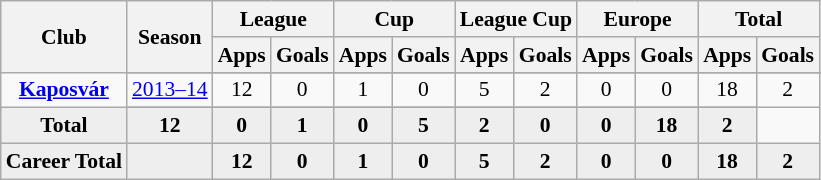<table class="wikitable" style="font-size:90%; text-align: center;">
<tr>
<th rowspan="2">Club</th>
<th rowspan="2">Season</th>
<th colspan="2">League</th>
<th colspan="2">Cup</th>
<th colspan="2">League Cup</th>
<th colspan="2">Europe</th>
<th colspan="2">Total</th>
</tr>
<tr>
<th>Apps</th>
<th>Goals</th>
<th>Apps</th>
<th>Goals</th>
<th>Apps</th>
<th>Goals</th>
<th>Apps</th>
<th>Goals</th>
<th>Apps</th>
<th>Goals</th>
</tr>
<tr ||-||-||-|->
<td rowspan="3" valign="center"><strong><a href='#'>Kaposvár</a></strong></td>
</tr>
<tr>
<td><a href='#'>2013–14</a></td>
<td>12</td>
<td>0</td>
<td>1</td>
<td>0</td>
<td>5</td>
<td>2</td>
<td>0</td>
<td>0</td>
<td>18</td>
<td>2</td>
</tr>
<tr>
</tr>
<tr style="font-weight:bold; background-color:#eeeeee;">
<td>Total</td>
<td>12</td>
<td>0</td>
<td>1</td>
<td>0</td>
<td>5</td>
<td>2</td>
<td>0</td>
<td>0</td>
<td>18</td>
<td>2</td>
</tr>
<tr style="font-weight:bold; background-color:#eeeeee;">
<td rowspan="1" valign="top"><strong>Career Total</strong></td>
<td></td>
<td><strong>12</strong></td>
<td><strong>0</strong></td>
<td><strong>1</strong></td>
<td><strong>0</strong></td>
<td><strong>5</strong></td>
<td><strong>2</strong></td>
<td><strong>0</strong></td>
<td><strong>0</strong></td>
<td><strong>18</strong></td>
<td><strong>2</strong></td>
</tr>
</table>
